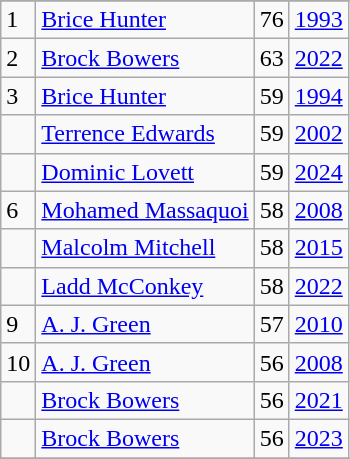<table class="wikitable">
<tr>
</tr>
<tr>
<td>1</td>
<td><a href='#'>Brice Hunter</a></td>
<td>76</td>
<td><a href='#'>1993</a></td>
</tr>
<tr>
<td>2</td>
<td><a href='#'>Brock Bowers</a></td>
<td>63</td>
<td><a href='#'>2022</a></td>
</tr>
<tr>
<td>3</td>
<td><a href='#'>Brice Hunter</a></td>
<td>59</td>
<td><a href='#'>1994</a></td>
</tr>
<tr>
<td></td>
<td><a href='#'>Terrence Edwards</a></td>
<td>59</td>
<td><a href='#'>2002</a></td>
</tr>
<tr>
<td></td>
<td><a href='#'>Dominic Lovett</a></td>
<td>59</td>
<td><a href='#'>2024</a></td>
</tr>
<tr>
<td>6</td>
<td><a href='#'>Mohamed Massaquoi</a></td>
<td>58</td>
<td><a href='#'>2008</a></td>
</tr>
<tr>
<td></td>
<td><a href='#'>Malcolm Mitchell</a></td>
<td>58</td>
<td><a href='#'>2015</a></td>
</tr>
<tr>
<td></td>
<td><a href='#'>Ladd McConkey</a></td>
<td>58</td>
<td><a href='#'>2022</a></td>
</tr>
<tr>
<td>9</td>
<td><a href='#'>A. J. Green</a></td>
<td>57</td>
<td><a href='#'>2010</a></td>
</tr>
<tr>
<td>10</td>
<td><a href='#'>A. J. Green</a></td>
<td>56</td>
<td><a href='#'>2008</a></td>
</tr>
<tr>
<td></td>
<td><a href='#'>Brock Bowers</a></td>
<td>56</td>
<td><a href='#'>2021</a></td>
</tr>
<tr>
<td></td>
<td><a href='#'>Brock Bowers</a></td>
<td>56</td>
<td><a href='#'>2023</a></td>
</tr>
<tr>
</tr>
</table>
